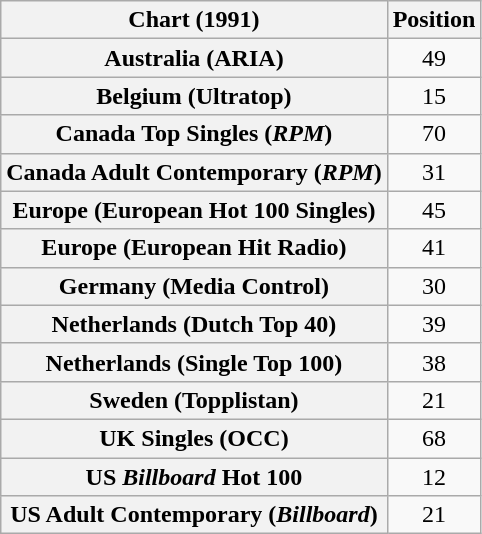<table class="wikitable sortable plainrowheaders" style="text-align:center">
<tr>
<th>Chart (1991)</th>
<th>Position</th>
</tr>
<tr>
<th scope="row">Australia (ARIA)</th>
<td>49</td>
</tr>
<tr>
<th scope="row">Belgium (Ultratop)</th>
<td>15</td>
</tr>
<tr>
<th scope="row">Canada Top Singles (<em>RPM</em>)</th>
<td>70</td>
</tr>
<tr>
<th scope="row">Canada Adult Contemporary (<em>RPM</em>)</th>
<td>31</td>
</tr>
<tr>
<th scope="row">Europe (European Hot 100 Singles)</th>
<td>45</td>
</tr>
<tr>
<th scope="row">Europe (European Hit Radio)</th>
<td>41</td>
</tr>
<tr>
<th scope="row">Germany (Media Control)</th>
<td>30</td>
</tr>
<tr>
<th scope="row">Netherlands (Dutch Top 40)</th>
<td>39</td>
</tr>
<tr>
<th scope="row">Netherlands (Single Top 100)</th>
<td>38</td>
</tr>
<tr>
<th scope="row">Sweden (Topplistan)</th>
<td>21</td>
</tr>
<tr>
<th scope="row">UK Singles (OCC)</th>
<td>68</td>
</tr>
<tr>
<th scope="row">US <em>Billboard</em> Hot 100</th>
<td>12</td>
</tr>
<tr>
<th scope="row">US Adult Contemporary (<em>Billboard</em>)</th>
<td>21</td>
</tr>
</table>
